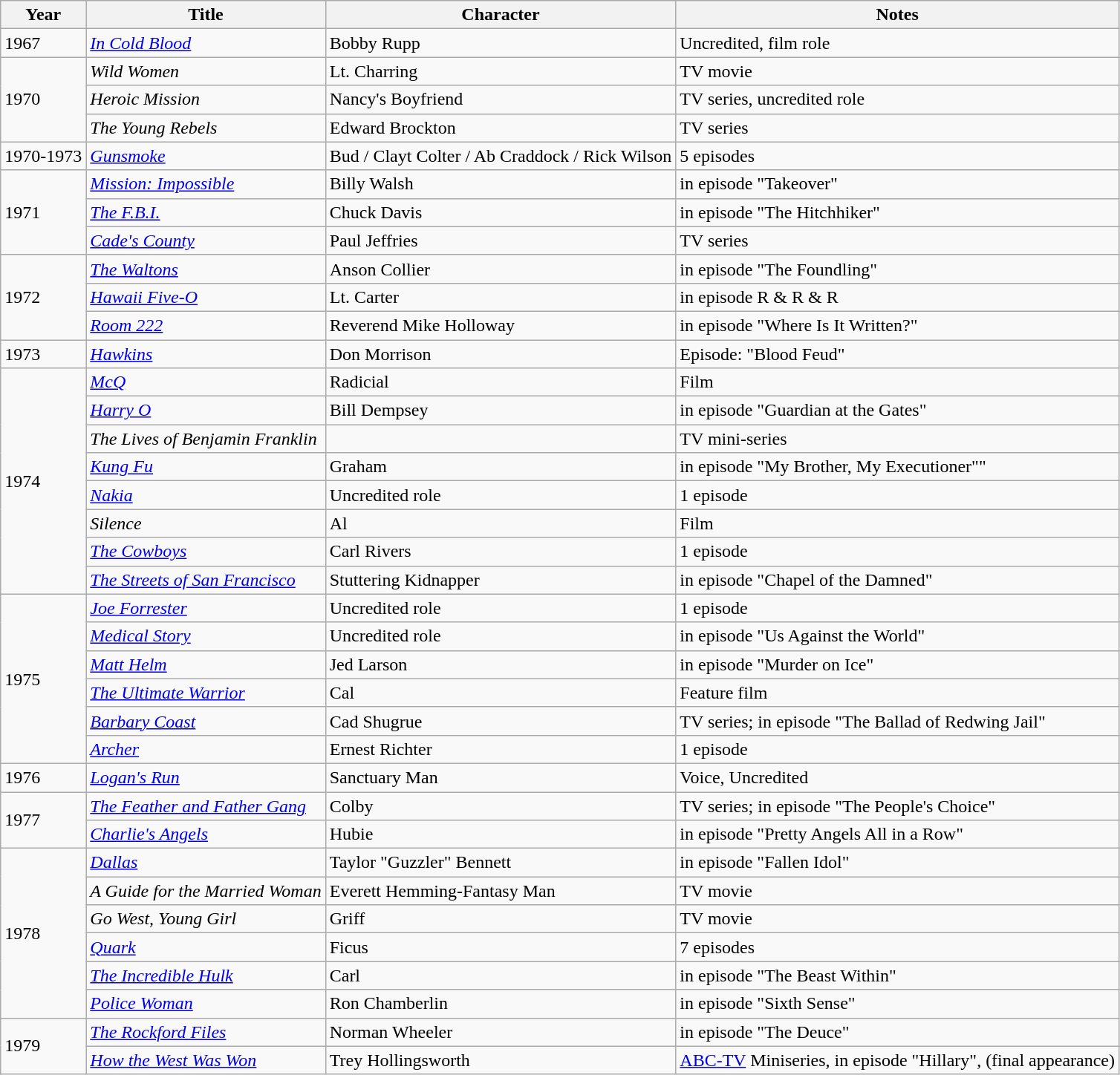<table class="wikitable sortable">
<tr>
<th align=center><strong>Year</strong></th>
<th align=center><strong>Title</strong></th>
<th align=center><strong>Character</strong></th>
<th align=center><strong>Notes</strong></th>
</tr>
<tr>
<td>1967</td>
<td><em><a href='#'>In Cold Blood</a></em></td>
<td>Bobby Rupp</td>
<td>Uncredited, film role</td>
</tr>
<tr>
<td rowspan=3>1970</td>
<td><em>Wild Women</em></td>
<td>Lt. Charring</td>
<td>TV movie</td>
</tr>
<tr>
<td><em>Heroic Mission</em></td>
<td>Nancy's Boyfriend</td>
<td>TV series, uncredited role</td>
</tr>
<tr>
<td><em>The Young Rebels</em></td>
<td>Edward Brockton</td>
<td>TV series</td>
</tr>
<tr>
<td>1970-1973</td>
<td><em><a href='#'>Gunsmoke</a></em></td>
<td>Bud / Clayt Colter / Ab Craddock / Rick Wilson</td>
<td>5 episodes</td>
</tr>
<tr>
<td rowspan=3>1971</td>
<td><em><a href='#'>Mission: Impossible</a></em></td>
<td>Billy Walsh</td>
<td>in episode "Takeover"</td>
</tr>
<tr>
<td><em><a href='#'>The F.B.I.</a></em></td>
<td>Chuck Davis</td>
<td>in episode "The Hitchhiker"</td>
</tr>
<tr>
<td><em><a href='#'>Cade's County</a></em></td>
<td>Paul Jeffries</td>
<td>TV series</td>
</tr>
<tr>
<td rowspan=3>1972</td>
<td><em><a href='#'>The Waltons</a></em></td>
<td>Anson Collier</td>
<td>in episode  "The Foundling"</td>
</tr>
<tr>
<td><em><a href='#'>Hawaii Five-O</a></em></td>
<td>Lt. Carter</td>
<td>in episode R & R & R</td>
</tr>
<tr>
<td><em><a href='#'>Room 222</a></em></td>
<td>Reverend Mike Holloway</td>
<td>in episode "Where Is It Written?"</td>
</tr>
<tr>
<td>1973</td>
<td><em><a href='#'>Hawkins</a></em></td>
<td>Don Morrison</td>
<td>Episode: "Blood Feud"</td>
</tr>
<tr>
<td rowspan=8>1974</td>
<td><em><a href='#'>McQ</a></em></td>
<td>Radicial</td>
<td>Film</td>
</tr>
<tr>
<td><em><a href='#'>Harry O</a></em></td>
<td>Bill Dempsey</td>
<td>in episode "Guardian at the Gates"</td>
</tr>
<tr>
<td><em>The Lives of Benjamin Franklin</em></td>
<td></td>
<td>TV mini-series</td>
</tr>
<tr>
<td><em><a href='#'>Kung Fu</a></em></td>
<td>Graham</td>
<td>in episode "My Brother, My Executioner""</td>
</tr>
<tr>
<td><em><a href='#'>Nakia</a></em></td>
<td>Uncredited role</td>
<td>1 episode</td>
</tr>
<tr>
<td><em>Silence</em></td>
<td>Al</td>
<td>Film</td>
</tr>
<tr>
<td><em><a href='#'>The Cowboys</a></em></td>
<td>Carl Rivers</td>
<td>1 episode</td>
</tr>
<tr>
<td><em><a href='#'>The Streets of San Francisco</a></em></td>
<td>Stuttering Kidnapper</td>
<td>in episode "Chapel of the Damned"</td>
</tr>
<tr>
<td rowspan=6>1975</td>
<td><em><a href='#'>Joe Forrester</a></em></td>
<td>Uncredited role</td>
<td>1 episode</td>
</tr>
<tr>
<td><em><a href='#'>Medical Story</a></em></td>
<td>Uncredited role</td>
<td>in episode "Us Against the World"</td>
</tr>
<tr>
<td><em><a href='#'>Matt Helm</a></em></td>
<td>Jed Larson</td>
<td>in episode "Murder on Ice"</td>
</tr>
<tr>
<td><em><a href='#'>The Ultimate Warrior</a></em></td>
<td>Cal</td>
<td>Feature film</td>
</tr>
<tr>
<td><em><a href='#'>Barbary Coast</a></em></td>
<td>Cad Shugrue</td>
<td>TV series; in episode "The Ballad of Redwing Jail"</td>
</tr>
<tr>
<td><em><a href='#'>Archer</a></em></td>
<td>Ernest Richter</td>
<td>1 episode</td>
</tr>
<tr>
<td>1976</td>
<td><em><a href='#'>Logan's Run</a></em></td>
<td>Sanctuary Man</td>
<td>Voice, Uncredited</td>
</tr>
<tr>
<td rowspan=2>1977</td>
<td><em><a href='#'>The Feather and Father Gang</a></em></td>
<td>Colby</td>
<td>TV series; in episode "The People's Choice"</td>
</tr>
<tr>
<td><em><a href='#'>Charlie's Angels</a></em></td>
<td>Hubie</td>
<td>in episode "Pretty Angels All in a Row"</td>
</tr>
<tr>
<td rowspan=6>1978</td>
<td><em><a href='#'>Dallas</a></em></td>
<td>Taylor "Guzzler" Bennett</td>
<td>in episode "Fallen Idol"</td>
</tr>
<tr>
<td><em>A Guide for the Married Woman</em></td>
<td>Everett Hemming-Fantasy Man</td>
<td>TV movie</td>
</tr>
<tr>
<td><em>Go West, Young Girl</em></td>
<td>Griff</td>
<td>TV movie</td>
</tr>
<tr>
<td><em><a href='#'>Quark</a></em></td>
<td>Ficus</td>
<td>7 episodes</td>
</tr>
<tr>
<td><em><a href='#'>The Incredible Hulk</a></em></td>
<td>Carl</td>
<td>in episode "The Beast Within"</td>
</tr>
<tr>
<td><em><a href='#'>Police Woman</a></em></td>
<td>Ron Chamberlin</td>
<td>in episode "Sixth Sense"</td>
</tr>
<tr>
<td rowspan=2>1979</td>
<td><em><a href='#'>The Rockford Files</a></em></td>
<td>Norman Wheeler</td>
<td>in episode "The Deuce"</td>
</tr>
<tr>
<td><em><a href='#'>How the West Was Won</a></em></td>
<td>Trey Hollingsworth</td>
<td><a href='#'>ABC-TV</a> Miniseries, in episode "Hillary", (final appearance)</td>
</tr>
</table>
